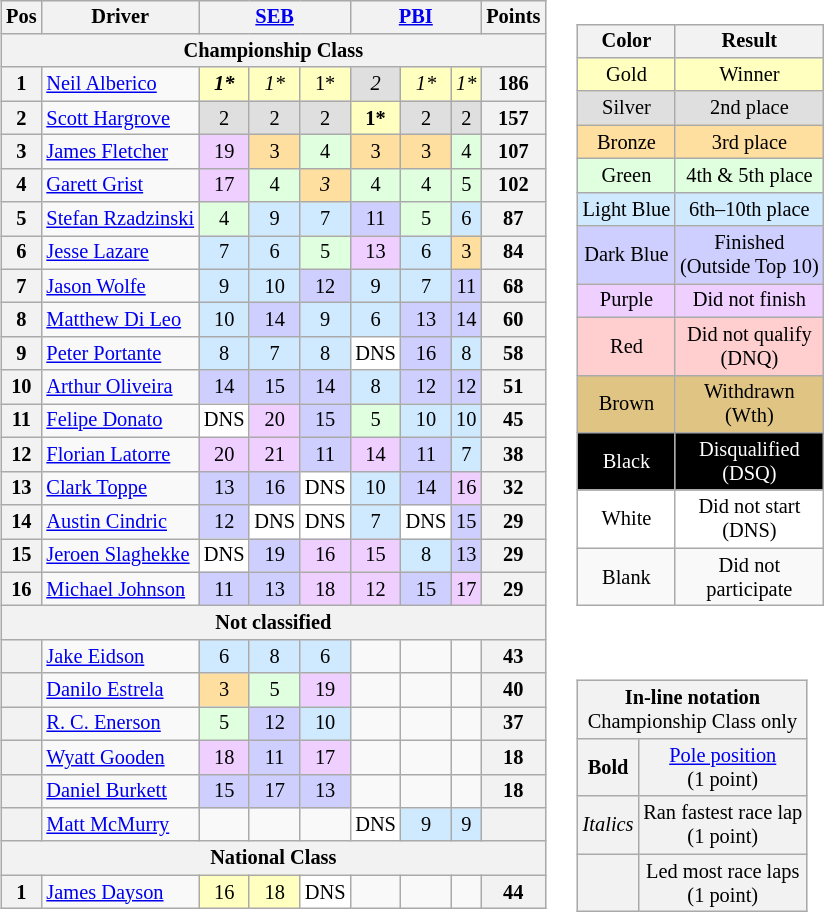<table>
<tr>
<td><br><table class="wikitable" style="font-size:85%; text-align:center">
<tr valign="top">
<th valign="middle">Pos</th>
<th valign="middle">Driver</th>
<th colspan=3><a href='#'>SEB</a></th>
<th colspan=3><a href='#'>PBI</a></th>
<th valign="middle">Points</th>
</tr>
<tr>
<th colspan=9>Championship Class</th>
</tr>
<tr>
<th>1</th>
<td align="left"> <a href='#'>Neil Alberico</a></td>
<td style="background:#FFFFBF;"><strong><em>1*</em></strong></td>
<td style="background:#FFFFBF;"><em>1*</em></td>
<td style="background:#FFFFBF;">1*</td>
<td style="background:#DFDFDF;"><em>2</em></td>
<td style="background:#FFFFBF;"><em>1*</em></td>
<td style="background:#FFFFBF;"><em>1*</em></td>
<th>186</th>
</tr>
<tr>
<th>2</th>
<td align="left"> <a href='#'>Scott Hargrove</a></td>
<td style="background:#DFDFDF;">2</td>
<td style="background:#DFDFDF;">2</td>
<td style="background:#DFDFDF;">2</td>
<td style="background:#FFFFBF;"><strong>1*</strong></td>
<td style="background:#DFDFDF;">2</td>
<td style="background:#DFDFDF;">2</td>
<th>157</th>
</tr>
<tr>
<th>3</th>
<td align="left"> <a href='#'>James Fletcher</a></td>
<td style="background:#EFCFFF;">19</td>
<td style="background:#FFDF9F;">3</td>
<td style="background:#DFFFDF;">4</td>
<td style="background:#FFDF9F;">3</td>
<td style="background:#FFDF9F;">3</td>
<td style="background:#DFFFDF;">4</td>
<th>107</th>
</tr>
<tr>
<th>4</th>
<td align="left"> <a href='#'>Garett Grist</a></td>
<td style="background:#EFCFFF;">17</td>
<td style="background:#DFFFDF;">4</td>
<td style="background:#FFDF9F;"><em>3</em></td>
<td style="background:#DFFFDF;">4</td>
<td style="background:#DFFFDF;">4</td>
<td style="background:#DFFFDF;">5</td>
<th>102</th>
</tr>
<tr>
<th>5</th>
<td align="left"> <a href='#'>Stefan Rzadzinski</a></td>
<td style="background:#DFFFDF;">4</td>
<td style="background:#CFEAFF;">9</td>
<td style="background:#CFEAFF;">7</td>
<td style="background:#CFCFFF;">11</td>
<td style="background:#DFFFDF;">5</td>
<td style="background:#CFEAFF;">6</td>
<th>87</th>
</tr>
<tr>
<th>6</th>
<td align="left"> <a href='#'>Jesse Lazare</a></td>
<td style="background:#CFEAFF;">7</td>
<td style="background:#CFEAFF;">6</td>
<td style="background:#DFFFDF;">5</td>
<td style="background:#EFCFFF;">13</td>
<td style="background:#CFEAFF;">6</td>
<td style="background:#FFDF9F;">3</td>
<th>84</th>
</tr>
<tr>
<th>7</th>
<td align="left"> <a href='#'>Jason Wolfe</a></td>
<td style="background:#CFEAFF;">9</td>
<td style="background:#CFEAFF;">10</td>
<td style="background:#CFCFFF;">12</td>
<td style="background:#CFEAFF;">9</td>
<td style="background:#CFEAFF;">7</td>
<td style="background:#CFCFFF;">11</td>
<th>68</th>
</tr>
<tr>
<th>8</th>
<td align="left"> <a href='#'>Matthew Di Leo</a></td>
<td style="background:#CFEAFF;">10</td>
<td style="background:#CFCFFF;">14</td>
<td style="background:#CFEAFF;">9</td>
<td style="background:#CFEAFF;">6</td>
<td style="background:#CFCFFF;">13</td>
<td style="background:#CFCFFF;">14</td>
<th>60</th>
</tr>
<tr>
<th>9</th>
<td align="left"> <a href='#'>Peter Portante</a></td>
<td style="background:#CFEAFF;">8</td>
<td style="background:#CFEAFF;">7</td>
<td style="background:#CFEAFF;">8</td>
<td style="background:#FFFFFF;">DNS</td>
<td style="background:#CFCFFF;">16</td>
<td style="background:#CFEAFF;">8</td>
<th>58</th>
</tr>
<tr>
<th>10</th>
<td align="left"> <a href='#'>Arthur Oliveira</a></td>
<td style="background:#CFCFFF;">14</td>
<td style="background:#CFCFFF;">15</td>
<td style="background:#CFCFFF;">14</td>
<td style="background:#CFEAFF;">8</td>
<td style="background:#CFCFFF;">12</td>
<td style="background:#CFCFFF;">12</td>
<th>51</th>
</tr>
<tr>
<th>11</th>
<td align="left"> <a href='#'>Felipe Donato</a></td>
<td style="background:#FFFFFF;">DNS</td>
<td style="background:#EFCFFF;">20</td>
<td style="background:#CFCFFF;">15</td>
<td style="background:#DFFFDF;">5</td>
<td style="background:#CFEAFF;">10</td>
<td style="background:#CFEAFF;">10</td>
<th>45</th>
</tr>
<tr>
<th>12</th>
<td align="left"> <a href='#'>Florian Latorre</a></td>
<td style="background:#EFCFFF;">20</td>
<td style="background:#EFCFFF;">21</td>
<td style="background:#CFCFFF;">11</td>
<td style="background:#EFCFFF;">14</td>
<td style="background:#CFCFFF;">11</td>
<td style="background:#CFEAFF;">7</td>
<th>38</th>
</tr>
<tr>
<th>13</th>
<td align="left"> <a href='#'>Clark Toppe</a></td>
<td style="background:#CFCFFF;">13</td>
<td style="background:#CFCFFF;">16</td>
<td style="background:#FFFFFF;">DNS</td>
<td style="background:#CFEAFF;">10</td>
<td style="background:#CFCFFF;">14</td>
<td style="background:#EFCFFF;">16</td>
<th>32</th>
</tr>
<tr>
<th>14</th>
<td align="left"> <a href='#'>Austin Cindric</a></td>
<td style="background:#CFCFFF;">12</td>
<td style="background:#FFFFFF;">DNS</td>
<td style="background:#FFFFFF;">DNS</td>
<td style="background:#CFEAFF;">7</td>
<td style="background:#FFFFFF;">DNS</td>
<td style="background:#CFCFFF;">15</td>
<th>29</th>
</tr>
<tr>
<th>15</th>
<td align="left"> <a href='#'>Jeroen Slaghekke</a></td>
<td style="background:#FFFFFF;">DNS</td>
<td style="background:#CFCFFF;">19</td>
<td style="background:#EFCFFF;">16</td>
<td style="background:#EFCFFF;">15</td>
<td style="background:#CFEAFF;">8</td>
<td style="background:#CFCFFF;">13</td>
<th>29</th>
</tr>
<tr>
<th>16</th>
<td align="left"> <a href='#'>Michael Johnson</a></td>
<td style="background:#CFCFFF;">11</td>
<td style="background:#CFCFFF;">13</td>
<td style="background:#EFCFFF;">18</td>
<td style="background:#EFCFFF;">12</td>
<td style="background:#CFCFFF;">15</td>
<td style="background:#EFCFFF;">17</td>
<th>29</th>
</tr>
<tr>
<th colspan=9>Not classified</th>
</tr>
<tr>
<th></th>
<td align="left"> <a href='#'>Jake Eidson</a></td>
<td style="background:#CFEAFF;">6</td>
<td style="background:#CFEAFF;">8</td>
<td style="background:#CFEAFF;">6</td>
<td></td>
<td></td>
<td></td>
<th>43</th>
</tr>
<tr>
<th></th>
<td align="left"> <a href='#'>Danilo Estrela</a></td>
<td style="background:#FFDF9F;">3</td>
<td style="background:#DFFFDF;">5</td>
<td style="background:#EFCFFF;">19</td>
<td></td>
<td></td>
<td></td>
<th>40</th>
</tr>
<tr>
<th></th>
<td align="left"> <a href='#'>R. C. Enerson</a></td>
<td style="background:#DFFFDF;">5</td>
<td style="background:#CFCFFF;">12</td>
<td style="background:#CFEAFF;">10</td>
<td></td>
<td></td>
<td></td>
<th>37</th>
</tr>
<tr>
<th></th>
<td align="left"> <a href='#'>Wyatt Gooden</a></td>
<td style="background:#EFCFFF;">18</td>
<td style="background:#CFCFFF;">11</td>
<td style="background:#EFCFFF;">17</td>
<td></td>
<td></td>
<td></td>
<th>18</th>
</tr>
<tr>
<th></th>
<td align="left"> <a href='#'>Daniel Burkett</a></td>
<td style="background:#CFCFFF;">15</td>
<td style="background:#CFCFFF;">17</td>
<td style="background:#CFCFFF;">13</td>
<td></td>
<td></td>
<td></td>
<th>18</th>
</tr>
<tr>
<th></th>
<td align="left"> <a href='#'>Matt McMurry</a></td>
<td></td>
<td></td>
<td></td>
<td style="background:#FFFFFF;">DNS</td>
<td style="background:#CFEAFF;">9</td>
<td style="background:#CFEAFF;">9</td>
<th></th>
</tr>
<tr>
<th colspan=9>National Class</th>
</tr>
<tr>
<th>1</th>
<td align="left"> <a href='#'>James Dayson</a></td>
<td style="background:#FFFFBF;">16</td>
<td style="background:#FFFFBF;">18</td>
<td style="background:#FFFFFF;">DNS</td>
<td></td>
<td></td>
<td></td>
<th>44</th>
</tr>
</table>
</td>
<td valign="top"><br><table>
<tr>
<td><br><table style="margin-right:0; font-size:85%; text-align:center;" class="wikitable">
<tr>
<th>Color</th>
<th>Result</th>
</tr>
<tr style="background:#FFFFBF;">
<td>Gold</td>
<td>Winner</td>
</tr>
<tr style="background:#DFDFDF;">
<td>Silver</td>
<td>2nd place</td>
</tr>
<tr style="background:#FFDF9F;">
<td>Bronze</td>
<td>3rd place</td>
</tr>
<tr style="background:#DFFFDF;">
<td>Green</td>
<td>4th & 5th place</td>
</tr>
<tr style="background:#CFEAFF;">
<td>Light Blue</td>
<td>6th–10th place</td>
</tr>
<tr style="background:#CFCFFF;">
<td>Dark Blue</td>
<td>Finished<br>(Outside Top 10)</td>
</tr>
<tr style="background:#EFCFFF;">
<td>Purple</td>
<td>Did not finish</td>
</tr>
<tr style="background:#FFCFCF;">
<td>Red</td>
<td>Did not qualify<br>(DNQ)</td>
</tr>
<tr style="background:#DFC484;">
<td>Brown</td>
<td>Withdrawn<br>(Wth)</td>
</tr>
<tr style="background:#000000; color:white;">
<td>Black</td>
<td>Disqualified<br>(DSQ)</td>
</tr>
<tr style="background:#FFFFFF;">
<td>White</td>
<td>Did not start<br>(DNS)</td>
</tr>
<tr>
<td>Blank</td>
<td>Did not<br>participate</td>
</tr>
</table>
</td>
</tr>
<tr>
<td><br><table style="margin-right:0; font-size:85%; text-align:center;" class="wikitable">
<tr>
<td style="background:#F2F2F2;" align=center colspan=2><strong>In-line notation</strong><br>Championship Class only</td>
</tr>
<tr>
<td style="background:#F2F2F2;" align=center><strong>Bold</strong></td>
<td style="background:#F2F2F2;" align=center><a href='#'>Pole position</a><br>(1 point)</td>
</tr>
<tr>
<td style="background:#F2F2F2;" align=center><em>Italics</em></td>
<td style="background:#F2F2F2;" align=center>Ran fastest race lap<br>(1 point)</td>
</tr>
<tr>
<td style="background:#F2F2F2;" align=center></td>
<td style="background:#F2F2F2;" align=center>Led most race laps<br>(1 point)</td>
</tr>
</table>
</td>
</tr>
</table>
</td>
</tr>
</table>
